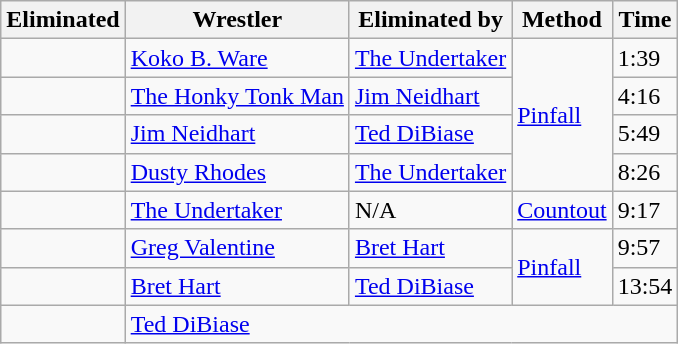<table class="wikitable sortable">
<tr>
<th>Eliminated</th>
<th>Wrestler</th>
<th>Eliminated by</th>
<th>Method</th>
<th>Time</th>
</tr>
<tr>
<td></td>
<td><a href='#'>Koko B. Ware</a></td>
<td><a href='#'>The Undertaker</a></td>
<td rowspan="4"><a href='#'>Pinfall</a></td>
<td>1:39</td>
</tr>
<tr>
<td></td>
<td><a href='#'>The Honky Tonk Man</a></td>
<td><a href='#'>Jim Neidhart</a></td>
<td>4:16</td>
</tr>
<tr>
<td></td>
<td><a href='#'>Jim Neidhart</a></td>
<td><a href='#'>Ted DiBiase</a></td>
<td>5:49</td>
</tr>
<tr>
<td></td>
<td><a href='#'>Dusty Rhodes</a></td>
<td><a href='#'>The Undertaker</a></td>
<td>8:26</td>
</tr>
<tr>
<td></td>
<td><a href='#'>The Undertaker</a></td>
<td>N/A</td>
<td><a href='#'>Countout</a></td>
<td>9:17</td>
</tr>
<tr>
<td></td>
<td><a href='#'>Greg Valentine</a></td>
<td><a href='#'>Bret Hart</a></td>
<td rowspan="2"><a href='#'>Pinfall</a></td>
<td>9:57</td>
</tr>
<tr>
<td></td>
<td><a href='#'>Bret Hart</a></td>
<td><a href='#'>Ted DiBiase</a></td>
<td>13:54</td>
</tr>
<tr>
<td></td>
<td colspan="4"><a href='#'>Ted DiBiase</a></td>
</tr>
</table>
